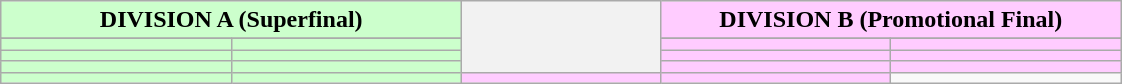<table class="wikitable"  style="text-align:center; margin:auto;">
<tr>
<th colspan="2" style="width:300px; background:#cfc;">DIVISION A (Superfinal)</th>
<th style="width:2px;;" rowspan="5"></th>
<th colspan="2" style="width:300px; background:#fcf;">DIVISION B (Promotional Final)</th>
</tr>
<tr>
</tr>
<tr style="text-align:left;">
<td style="text-align:left; width:125px; background:#cfc;"></td>
<td style="text-align:left; width:125px; background:#cfc;"></td>
<td style="text-align:left; width:125px; background:#fcf;"></td>
<td style="text-align:left; width:125px; background:#fcf;"></td>
</tr>
<tr style="text-align:left;">
<td style="text-align:left; width:125px; background:#cfc;"></td>
<td style="text-align:left; width:125px; background:#cfc;"></td>
<td style="text-align:left; width:125px; background:#fcf;"></td>
<td style="text-align:left; width:125px; background:#fcf;"></td>
</tr>
<tr style="text-align:left;">
<td style="text-align:left; width:125px; background:#cfc;"></td>
<td style="text-align:left; width:125px; background:#cfc;"></td>
<td style="text-align:left; width:125px; background:#fcf;"></td>
<td style="text-align:left; width:125px; background:#fcf;"></td>
</tr>
<tr style="text-align:left;">
<td style="text-align:left; width:125px; background:#cfc;"></td>
<td style="text-align:left; width:125px; background:#cfc;"></td>
<td style="text-align:left; width:125px; background:#fcf;"></td>
<td style="text-align:left; width:125px; background:#fcf;"></td>
</tr>
</table>
